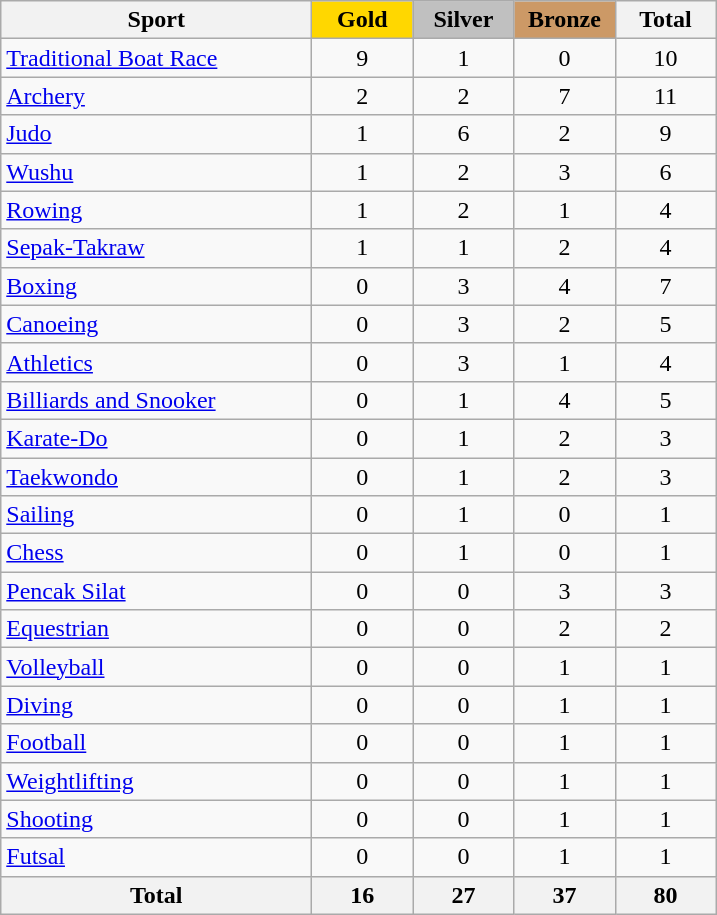<table class="wikitable" style="text-align:center;">
<tr>
<th width=200>Sport</th>
<td bgcolor=gold width=60><strong>Gold</strong></td>
<td bgcolor=silver width=60><strong>Silver</strong></td>
<td bgcolor=#cc9966 width=60><strong>Bronze</strong></td>
<th width=60>Total</th>
</tr>
<tr>
<td align=left><a href='#'>Traditional Boat Race</a></td>
<td>9</td>
<td>1</td>
<td>0</td>
<td>10</td>
</tr>
<tr>
<td align=left><a href='#'>Archery</a></td>
<td>2</td>
<td>2</td>
<td>7</td>
<td>11</td>
</tr>
<tr>
<td align=left><a href='#'>Judo</a></td>
<td>1</td>
<td>6</td>
<td>2</td>
<td>9</td>
</tr>
<tr>
<td align=left><a href='#'>Wushu</a></td>
<td>1</td>
<td>2</td>
<td>3</td>
<td>6</td>
</tr>
<tr>
<td align=left><a href='#'>Rowing</a></td>
<td>1</td>
<td>2</td>
<td>1</td>
<td>4</td>
</tr>
<tr>
<td align=left><a href='#'>Sepak-Takraw</a></td>
<td>1</td>
<td>1</td>
<td>2</td>
<td>4</td>
</tr>
<tr>
<td align=left><a href='#'>Boxing</a></td>
<td>0</td>
<td>3</td>
<td>4</td>
<td>7</td>
</tr>
<tr>
<td align=left><a href='#'>Canoeing</a></td>
<td>0</td>
<td>3</td>
<td>2</td>
<td>5</td>
</tr>
<tr>
<td align=left><a href='#'>Athletics</a></td>
<td>0</td>
<td>3</td>
<td>1</td>
<td>4</td>
</tr>
<tr>
<td align=left><a href='#'>Billiards and Snooker</a></td>
<td>0</td>
<td>1</td>
<td>4</td>
<td>5</td>
</tr>
<tr>
<td align=left><a href='#'>Karate-Do</a></td>
<td>0</td>
<td>1</td>
<td>2</td>
<td>3</td>
</tr>
<tr>
<td align=left><a href='#'>Taekwondo</a></td>
<td>0</td>
<td>1</td>
<td>2</td>
<td>3</td>
</tr>
<tr>
<td align=left><a href='#'>Sailing</a></td>
<td>0</td>
<td>1</td>
<td>0</td>
<td>1</td>
</tr>
<tr>
<td align=left><a href='#'>Chess</a></td>
<td>0</td>
<td>1</td>
<td>0</td>
<td>1</td>
</tr>
<tr>
<td align=left><a href='#'>Pencak Silat</a></td>
<td>0</td>
<td>0</td>
<td>3</td>
<td>3</td>
</tr>
<tr>
<td align=left><a href='#'>Equestrian</a></td>
<td>0</td>
<td>0</td>
<td>2</td>
<td>2</td>
</tr>
<tr>
<td align=left><a href='#'>Volleyball</a></td>
<td>0</td>
<td>0</td>
<td>1</td>
<td>1</td>
</tr>
<tr>
<td align=left><a href='#'>Diving</a></td>
<td>0</td>
<td>0</td>
<td>1</td>
<td>1</td>
</tr>
<tr>
<td align=left><a href='#'>Football</a></td>
<td>0</td>
<td>0</td>
<td>1</td>
<td>1</td>
</tr>
<tr>
<td align=left><a href='#'>Weightlifting</a></td>
<td>0</td>
<td>0</td>
<td>1</td>
<td>1</td>
</tr>
<tr>
<td align=left><a href='#'>Shooting</a></td>
<td>0</td>
<td>0</td>
<td>1</td>
<td>1</td>
</tr>
<tr>
<td align=left><a href='#'>Futsal</a></td>
<td>0</td>
<td>0</td>
<td>1</td>
<td>1</td>
</tr>
<tr>
<th>Total</th>
<th>16</th>
<th>27</th>
<th>37</th>
<th>80</th>
</tr>
</table>
